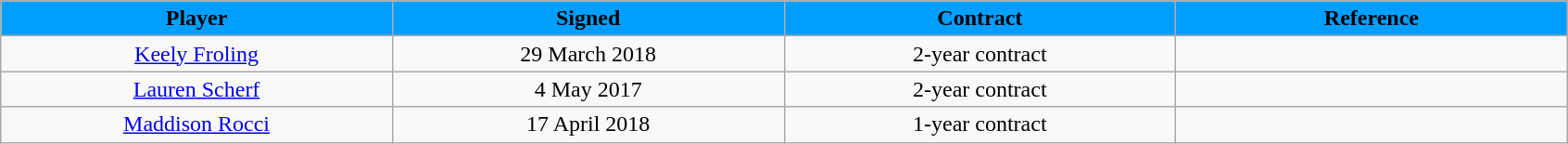<table class="wikitable sortable sortable">
<tr>
<th style="background: #009FFF" width="10%"><span>Player</span></th>
<th style="background: #009FFF" width="10%"><span>Signed</span></th>
<th style="background: #009FFF" width="10%"><span>Contract</span></th>
<th style="background: #009FFF" width="10%"><span>Reference</span></th>
</tr>
<tr style="text-align: center">
<td><a href='#'>Keely Froling</a></td>
<td>29 March 2018</td>
<td>2-year contract</td>
<td></td>
</tr>
<tr style="text-align: center">
<td><a href='#'>Lauren Scherf</a></td>
<td>4 May 2017</td>
<td>2-year contract</td>
<td></td>
</tr>
<tr style="text-align: center">
<td><a href='#'>Maddison Rocci</a></td>
<td>17 April 2018</td>
<td>1-year contract</td>
<td></td>
</tr>
</table>
